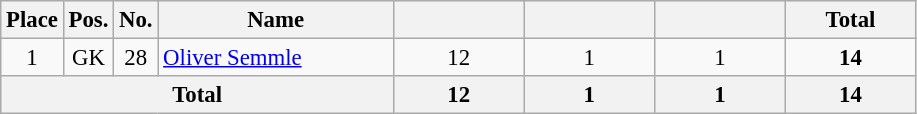<table class="wikitable sortable" style="font-size: 95%; text-align: center;">
<tr>
<th width=20>Place</th>
<th width=20>Pos.</th>
<th width=20>No.</th>
<th width=150>Name</th>
<th width=80></th>
<th width=80></th>
<th width=80></th>
<th width=80><strong>Total</strong></th>
</tr>
<tr>
<td>1</td>
<td>GK</td>
<td>28</td>
<td align="left"> <a href='#'>Oliver Semmle</a></td>
<td>12</td>
<td>1</td>
<td>1</td>
<td><strong>14</strong></td>
</tr>
<tr>
<th colspan="4">Total</th>
<th>12</th>
<th>1</th>
<th>1</th>
<th>14</th>
</tr>
</table>
